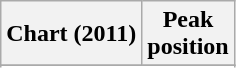<table class="wikitable sortable plainrowheaders" style="text-align:center">
<tr>
<th>Chart (2011)</th>
<th>Peak<br>position</th>
</tr>
<tr>
</tr>
<tr>
</tr>
<tr>
</tr>
<tr>
</tr>
</table>
